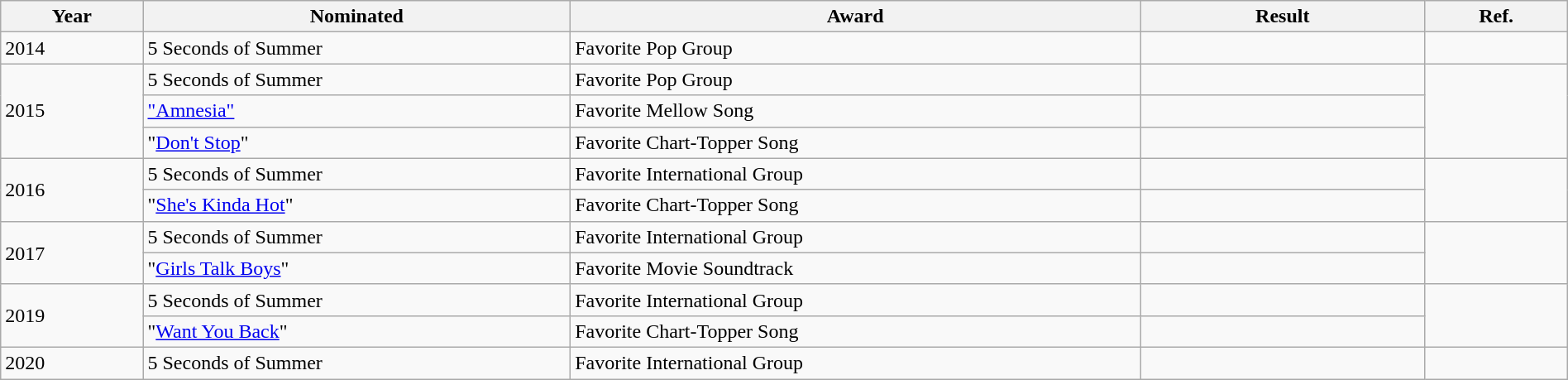<table class="wikitable" style="width:100%;">
<tr>
<th width=5%>Year</th>
<th style="width:15%;">Nominated</th>
<th style="width:20%;">Award</th>
<th style="width:10%;">Result</th>
<th style="width:5%;">Ref.</th>
</tr>
<tr>
<td>2014</td>
<td>5 Seconds of Summer</td>
<td>Favorite Pop Group</td>
<td></td>
<td></td>
</tr>
<tr>
<td rowspan="3">2015</td>
<td>5 Seconds of Summer</td>
<td>Favorite Pop Group</td>
<td></td>
<td rowspan="3"></td>
</tr>
<tr>
<td><a href='#'>"Amnesia"</a></td>
<td>Favorite Mellow Song</td>
<td></td>
</tr>
<tr>
<td>"<a href='#'>Don't Stop</a>"</td>
<td>Favorite Chart-Topper Song</td>
<td></td>
</tr>
<tr>
<td rowspan="2">2016</td>
<td>5 Seconds of Summer</td>
<td>Favorite International Group</td>
<td></td>
<td rowspan="2"></td>
</tr>
<tr>
<td>"<a href='#'>She's Kinda Hot</a>"</td>
<td>Favorite Chart-Topper Song</td>
<td></td>
</tr>
<tr>
<td rowspan="2">2017</td>
<td>5 Seconds of Summer</td>
<td>Favorite International Group</td>
<td></td>
<td rowspan="2"></td>
</tr>
<tr>
<td>"<a href='#'>Girls Talk Boys</a>"</td>
<td>Favorite Movie Soundtrack</td>
<td></td>
</tr>
<tr>
<td rowspan="2">2019</td>
<td>5 Seconds of Summer</td>
<td>Favorite International Group</td>
<td></td>
<td rowspan="2"></td>
</tr>
<tr>
<td>"<a href='#'>Want You Back</a>"</td>
<td>Favorite Chart-Topper Song</td>
<td></td>
</tr>
<tr>
<td>2020</td>
<td>5 Seconds of Summer</td>
<td>Favorite International Group</td>
<td></td>
<td></td>
</tr>
</table>
